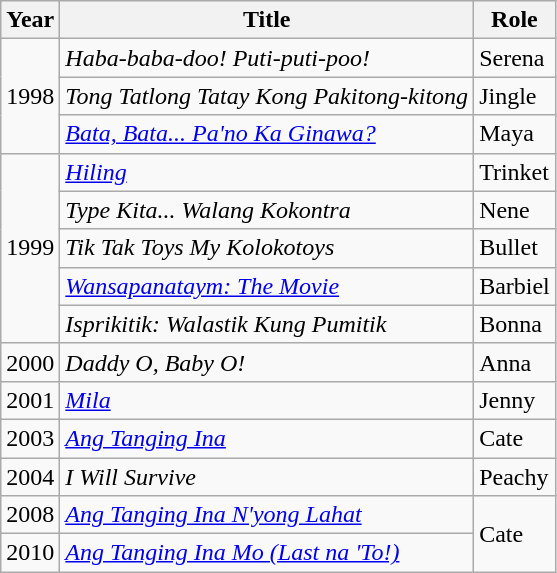<table class="wikitable sortable">
<tr>
<th>Year</th>
<th>Title</th>
<th>Role</th>
</tr>
<tr>
<td rowspan="3">1998</td>
<td><em>Haba-baba-doo! Puti-puti-poo!</em></td>
<td>Serena</td>
</tr>
<tr>
<td><em>Tong Tatlong Tatay Kong Pakitong-kitong</em></td>
<td>Jingle</td>
</tr>
<tr>
<td><em><a href='#'>Bata, Bata... Pa'no Ka Ginawa?</a></em></td>
<td>Maya</td>
</tr>
<tr>
<td rowspan="5">1999</td>
<td><em><a href='#'>Hiling</a></em></td>
<td>Trinket</td>
</tr>
<tr>
<td><em>Type Kita... Walang Kokontra</em></td>
<td>Nene</td>
</tr>
<tr>
<td><em>Tik Tak Toys My Kolokotoys</em></td>
<td>Bullet</td>
</tr>
<tr>
<td><em><a href='#'>Wansapanataym: The Movie</a></em></td>
<td>Barbiel</td>
</tr>
<tr>
<td><em>Isprikitik: Walastik Kung Pumitik</em></td>
<td>Bonna</td>
</tr>
<tr>
<td>2000</td>
<td><em>Daddy O, Baby O!</em></td>
<td>Anna</td>
</tr>
<tr>
<td>2001</td>
<td><em><a href='#'>Mila</a></em></td>
<td>Jenny</td>
</tr>
<tr>
<td>2003</td>
<td><em><a href='#'>Ang Tanging Ina</a></em></td>
<td>Cate</td>
</tr>
<tr>
<td>2004</td>
<td><em>I Will Survive</em></td>
<td>Peachy</td>
</tr>
<tr>
<td>2008</td>
<td><em><a href='#'>Ang Tanging Ina N'yong Lahat</a></em></td>
<td rowspan="2">Cate</td>
</tr>
<tr>
<td>2010</td>
<td><em><a href='#'>Ang Tanging Ina Mo (Last na 'To!)</a></em></td>
</tr>
</table>
